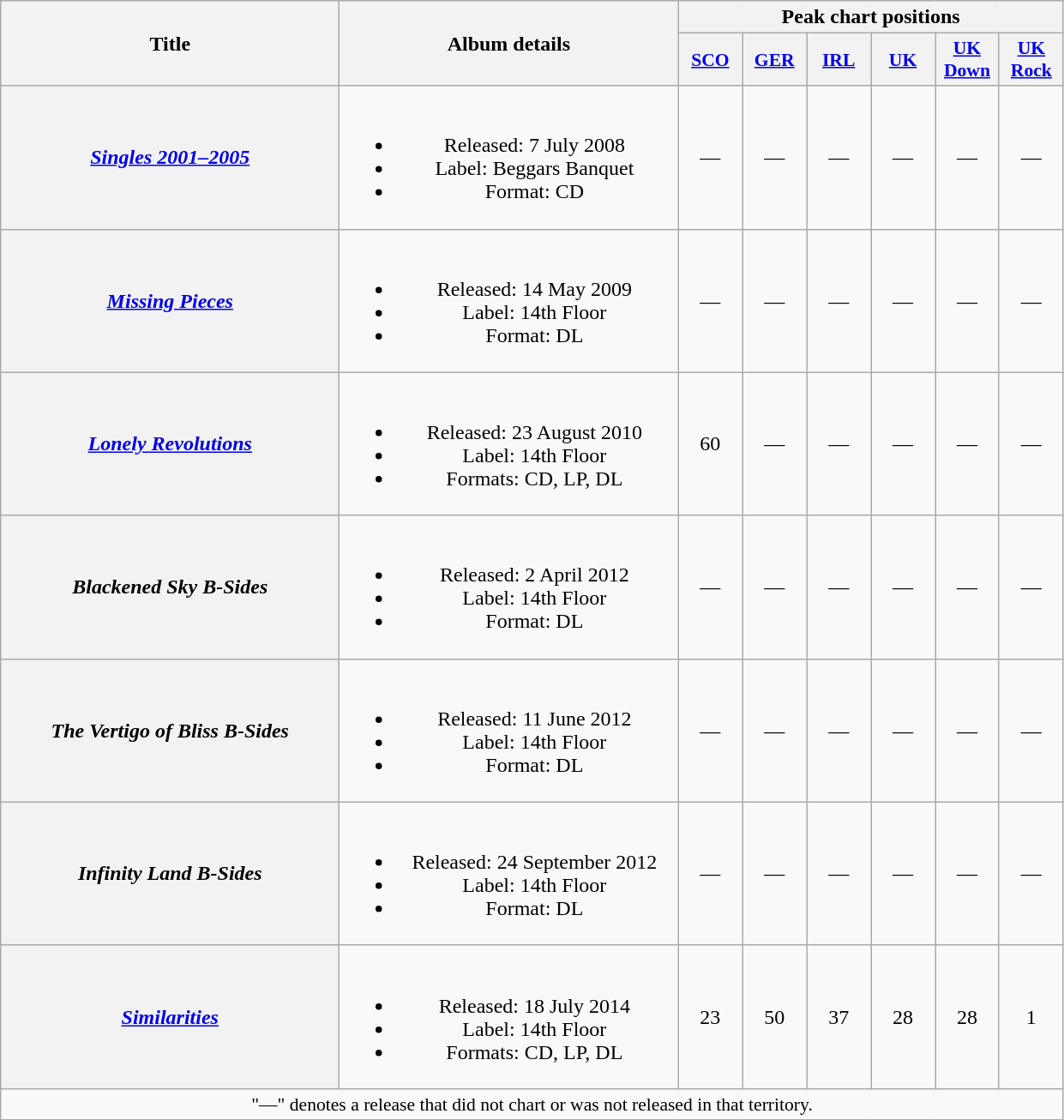<table class="wikitable plainrowheaders" style="text-align:center;">
<tr>
<th scope="col" rowspan="2" style="width:16em;">Title</th>
<th scope="col" rowspan="2" style="width:16em;">Album details</th>
<th scope="col" colspan="6">Peak chart positions</th>
</tr>
<tr>
<th scope="col" style="width:3em;font-size:90%;"><a href='#'>SCO</a><br></th>
<th scope="col" style="width:3em;font-size:90%;"><a href='#'>GER</a><br></th>
<th scope="col" style="width:3em;font-size:90%;"><a href='#'>IRL</a><br></th>
<th scope="col" style="width:3em;font-size:90%;"><a href='#'>UK</a><br></th>
<th scope="col" style="width:3em;font-size:90%;"><a href='#'>UK<br>Down</a><br></th>
<th scope="col" style="width:3em;font-size:90%;"><a href='#'>UK<br>Rock</a><br></th>
</tr>
<tr>
<th scope="row"><em><a href='#'>Singles 2001–2005</a></em></th>
<td><br><ul><li>Released: 7 July 2008</li><li>Label: Beggars Banquet</li><li>Format: CD</li></ul></td>
<td>—</td>
<td>—</td>
<td>—</td>
<td>—</td>
<td>—</td>
<td>—</td>
</tr>
<tr>
<th scope="row"><em><a href='#'>Missing Pieces</a></em></th>
<td><br><ul><li>Released: 14 May 2009</li><li>Label: 14th Floor</li><li>Format: DL</li></ul></td>
<td>—</td>
<td>—</td>
<td>—</td>
<td>—</td>
<td>—</td>
<td>—</td>
</tr>
<tr>
<th scope="row"><em><a href='#'>Lonely Revolutions</a></em></th>
<td><br><ul><li>Released: 23 August 2010</li><li>Label: 14th Floor</li><li>Formats: CD, LP, DL</li></ul></td>
<td>60</td>
<td>—</td>
<td>—</td>
<td>—</td>
<td>—</td>
<td>—</td>
</tr>
<tr>
<th scope="row"><em>Blackened Sky B-Sides</em></th>
<td><br><ul><li>Released: 2 April 2012</li><li>Label: 14th Floor</li><li>Format: DL</li></ul></td>
<td>—</td>
<td>—</td>
<td>—</td>
<td>—</td>
<td>—</td>
<td>—</td>
</tr>
<tr>
<th scope="row"><em>The Vertigo of Bliss B-Sides</em></th>
<td><br><ul><li>Released: 11 June 2012</li><li>Label: 14th Floor</li><li>Format: DL</li></ul></td>
<td>—</td>
<td>—</td>
<td>—</td>
<td>—</td>
<td>—</td>
<td>—</td>
</tr>
<tr>
<th scope="row"><em>Infinity Land B-Sides</em></th>
<td><br><ul><li>Released: 24 September 2012</li><li>Label: 14th Floor</li><li>Format: DL</li></ul></td>
<td>—</td>
<td>—</td>
<td>—</td>
<td>—</td>
<td>—</td>
<td>—</td>
</tr>
<tr>
<th scope="row"><em><a href='#'>Similarities</a></em></th>
<td><br><ul><li>Released: 18 July 2014</li><li>Label: 14th Floor</li><li>Formats: CD, LP, DL</li></ul></td>
<td>23</td>
<td>50</td>
<td>37</td>
<td>28</td>
<td>28</td>
<td>1</td>
</tr>
<tr>
<td colspan="8" style="font-size:90%">"—" denotes a release that did not chart or was not released in that territory.</td>
</tr>
</table>
